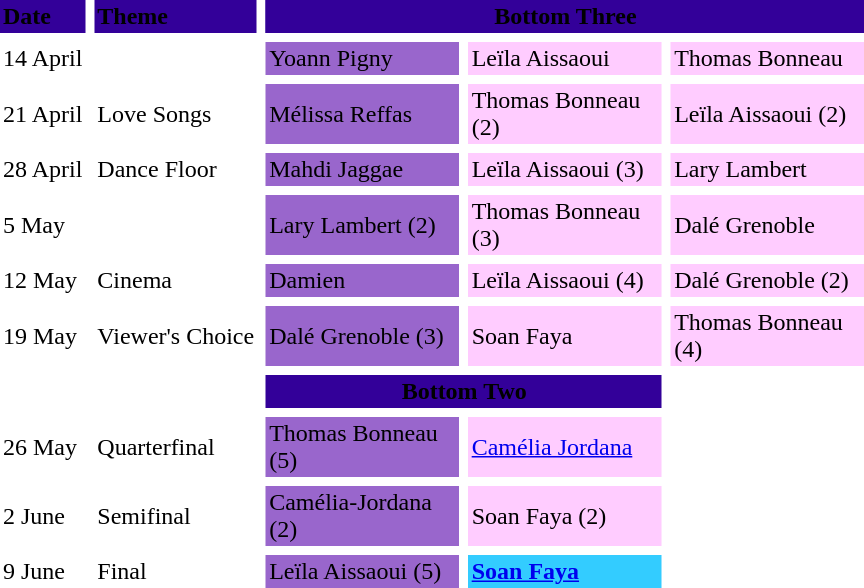<table cellpadding=2 cellspacing=6>
<tr bgcolor=#330099>
<td><span><strong>Date</strong></span></td>
<td><span><strong>Theme</strong></span></td>
<td bgcolor=#330099 colspan="3" align="center"><span><strong>Bottom Three</strong></span></td>
</tr>
<tr>
<td>14 April</td>
<td></td>
<td bgcolor="#9966CC" width="125">Yoann Pigny</td>
<td bgcolor="#FFCCFF" width="125">Leïla Aissaoui</td>
<td bgcolor="#FFCCFF" width="125">Thomas Bonneau</td>
</tr>
<tr>
<td>21 April</td>
<td>Love Songs</td>
<td bgcolor="#9966CC" width="125">Mélissa Reffas</td>
<td bgcolor="#FFCCFF" width="125">Thomas Bonneau (2)</td>
<td bgcolor="#FFCCFF" width="125">Leïla Aissaoui (2)</td>
</tr>
<tr>
<td>28 April</td>
<td>Dance Floor</td>
<td bgcolor="#9966CC" width="125">Mahdi Jaggae</td>
<td bgcolor="#FFCCFF" width="125">Leïla Aissaoui (3)</td>
<td bgcolor="#FFCCFF" width="125">Lary Lambert</td>
</tr>
<tr>
<td>5 May</td>
<td></td>
<td bgcolor="#9966CC" width="125">Lary Lambert (2)</td>
<td bgcolor="#FFCCFF" width="125">Thomas Bonneau (3)</td>
<td bgcolor="#FFCCFF" width="125">Dalé Grenoble</td>
</tr>
<tr>
<td>12 May</td>
<td>Cinema</td>
<td bgcolor="#9966CC" width="125">Damien</td>
<td bgcolor="#FFCCFF" width="125">Leïla Aissaoui (4)</td>
<td bgcolor="#FFCCFF" width="125">Dalé Grenoble (2)</td>
</tr>
<tr>
<td>19 May</td>
<td>Viewer's Choice</td>
<td bgcolor="#9966CC" width="125">Dalé Grenoble (3)</td>
<td bgcolor="#FFCCFF" width="125">Soan Faya</td>
<td bgcolor="#FFCCFF" width="125">Thomas Bonneau (4)</td>
</tr>
<tr>
<td></td>
<td></td>
<td bgcolor=#330099 colspan="2" align="center"><span><strong>Bottom Two</strong></span></td>
</tr>
<tr>
<td>26 May</td>
<td>Quarterfinal</td>
<td bgcolor="#9966CC" width="125">Thomas Bonneau (5)</td>
<td bgcolor="#FFCCFF" width="125"><a href='#'>Camélia Jordana</a></td>
</tr>
<tr>
<td>2 June</td>
<td>Semifinal</td>
<td bgcolor="#9966CC" width="125">Camélia-Jordana (2)</td>
<td bgcolor="#FFCCFF" width="125">Soan Faya (2)</td>
</tr>
<tr>
<td>9 June</td>
<td>Final</td>
<td bgcolor="#9966CC" width="125">Leïla Aissaoui (5)</td>
<td bgcolor="#33CCFF"><strong><a href='#'>Soan Faya</a></strong></td>
</tr>
</table>
